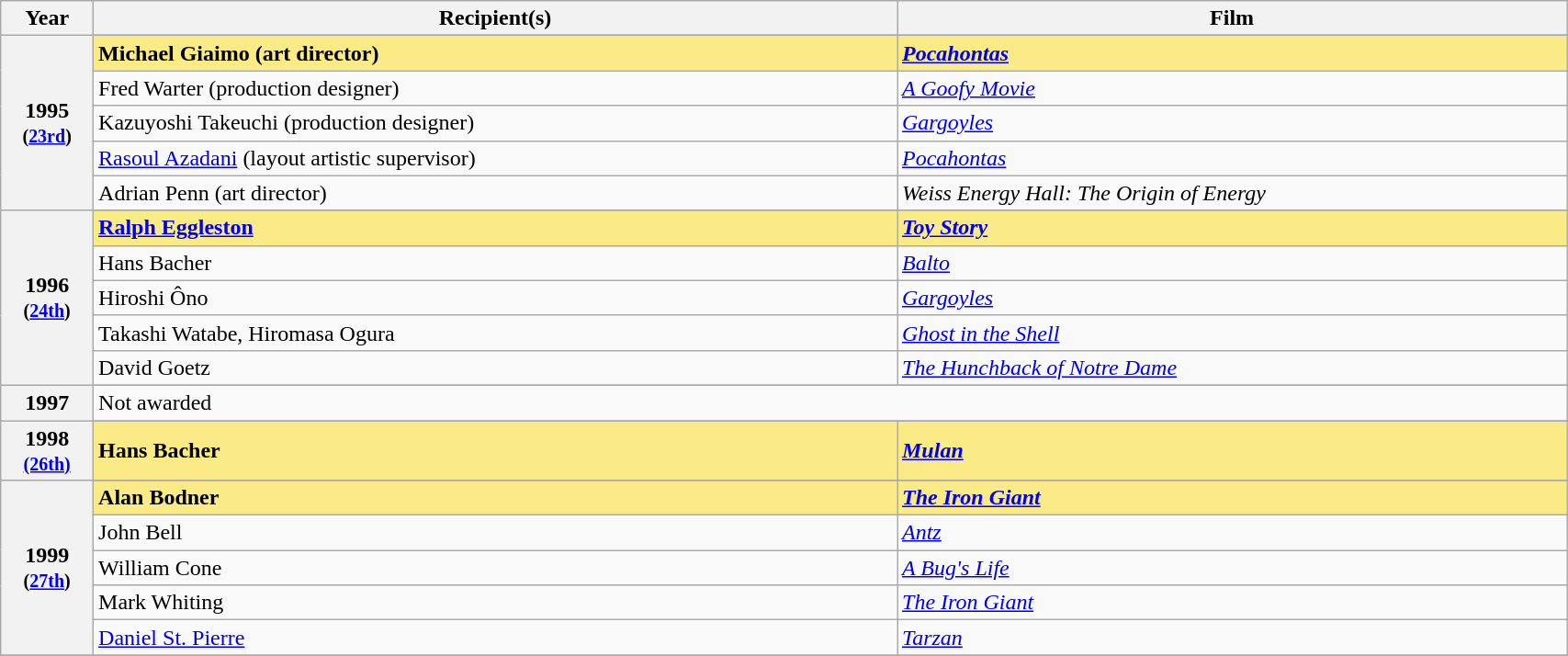<table class="wikitable" style="width:90%;">
<tr>
<th style="width:3%;">Year</th>
<th style="width:30%;">Recipient(s)</th>
<th style="width:25%;">Film</th>
</tr>
<tr>
<th rowspan="6" style="text-align:center;">1995 <br><small>(<a href='#'>23rd</a>)</small><br></th>
</tr>
<tr>
<td style="background:#FAEB86;"><strong>Michael Giaimo (art director)</strong></td>
<td style="background:#FAEB86;"><strong><em><a href='#'>Pocahontas</a></em></strong></td>
</tr>
<tr>
<td>Fred Warter (production designer)</td>
<td><em><a href='#'>A Goofy Movie</a></em></td>
</tr>
<tr>
<td>Kazuyoshi Takeuchi (production designer)</td>
<td><em><a href='#'>Gargoyles</a></em></td>
</tr>
<tr>
<td><a href='#'>Rasoul Azadani</a> (layout artistic supervisor)</td>
<td><em><a href='#'>Pocahontas</a></em></td>
</tr>
<tr>
<td>Adrian Penn (art director)</td>
<td><em>Weiss Energy Hall: The Origin of Energy</em></td>
</tr>
<tr>
<th rowspan="6" style="text-align:center;">1996 <br><small>(<a href='#'>24th</a>)</small><br></th>
</tr>
<tr>
<td style="background:#FAEB86;"><strong><a href='#'>Ralph Eggleston</a></strong></td>
<td style="background:#FAEB86;"><strong><em><a href='#'>Toy Story</a></em></strong></td>
</tr>
<tr>
<td>Hans Bacher</td>
<td><a href='#'><em>Balto</em></a></td>
</tr>
<tr>
<td>Hiroshi Ôno</td>
<td><em><a href='#'>Gargoyles</a></em></td>
</tr>
<tr>
<td>Takashi Watabe, Hiromasa Ogura</td>
<td><em><a href='#'>Ghost in the Shell</a></em></td>
</tr>
<tr>
<td>David Goetz</td>
<td><em><a href='#'>The Hunchback of Notre Dame</a></em></td>
</tr>
<tr>
<th rowspan="2" style="text-align:center;">1997</th>
</tr>
<tr>
<td colspan="3">Not awarded</td>
</tr>
<tr>
<th rowspan="2" style="text-align:center;">1998<br><small><a href='#'>(26th)</a></small><br></th>
</tr>
<tr>
<td style="background:#FAEB86;"><strong>Hans Bacher</strong></td>
<td style="background:#FAEB86;"><strong><em><a href='#'>Mulan</a></em></strong></td>
</tr>
<tr>
<th rowspan="6" style="text-align:center;">1999 <br><small>(<a href='#'>27th</a>)</small><br></th>
</tr>
<tr>
<td style="background:#FAEB86;"><strong>Alan Bodner</strong></td>
<td style="background:#FAEB86;"><strong><em><a href='#'>The Iron Giant</a></em></strong></td>
</tr>
<tr>
<td>John Bell</td>
<td><em><a href='#'>Antz</a></em></td>
</tr>
<tr>
<td>William Cone</td>
<td><em><a href='#'>A Bug's Life</a></em></td>
</tr>
<tr>
<td>Mark Whiting</td>
<td><em><a href='#'>The Iron Giant</a></em></td>
</tr>
<tr>
<td><a href='#'>Daniel St. Pierre</a></td>
<td><a href='#'><em>Tarzan</em></a></td>
</tr>
<tr>
</tr>
</table>
